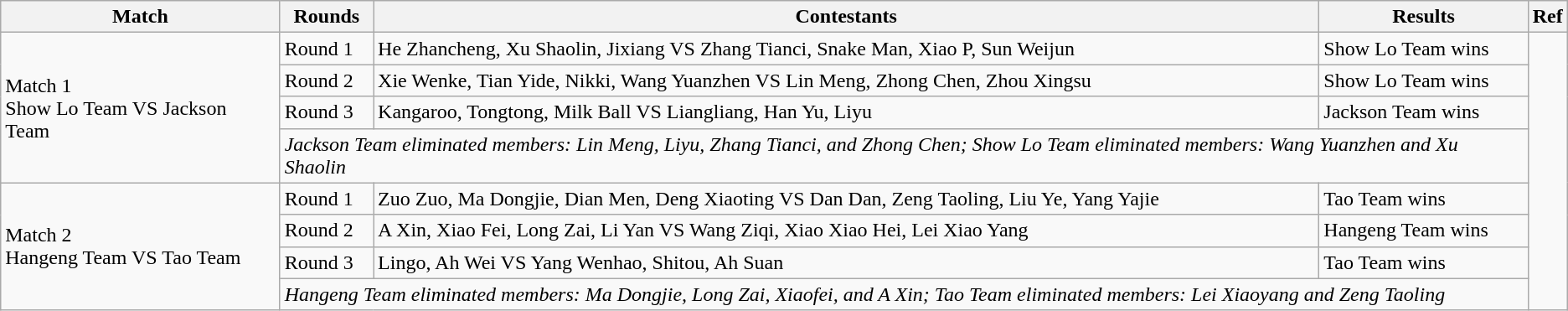<table class="wikitable">
<tr>
<th>Match</th>
<th>Rounds</th>
<th>Contestants</th>
<th>Results</th>
<th>Ref</th>
</tr>
<tr>
<td rowspan="4">Match 1<br>Show Lo Team VS Jackson Team</td>
<td>Round 1</td>
<td>He Zhancheng, Xu Shaolin, Jixiang VS Zhang Tianci, Snake Man, Xiao P, Sun Weijun</td>
<td>Show Lo Team wins</td>
<td rowspan="8"></td>
</tr>
<tr>
<td>Round 2</td>
<td>Xie Wenke, Tian Yide, Nikki, Wang Yuanzhen VS Lin Meng, Zhong Chen, Zhou Xingsu</td>
<td>Show Lo Team wins</td>
</tr>
<tr>
<td>Round 3</td>
<td>Kangaroo, Tongtong, Milk Ball VS Liangliang, Han Yu, Liyu</td>
<td>Jackson Team wins</td>
</tr>
<tr>
<td colspan="3"><em>Jackson Team eliminated members: Lin Meng, Liyu, Zhang Tianci, and Zhong Chen; Show Lo Team eliminated members: Wang Yuanzhen and Xu Shaolin</em></td>
</tr>
<tr>
<td rowspan="4">Match 2<br>Hangeng Team VS Tao Team</td>
<td>Round 1</td>
<td>Zuo Zuo, Ma Dongjie, Dian Men, Deng Xiaoting VS Dan Dan, Zeng Taoling, Liu Ye, Yang Yajie</td>
<td>Tao Team wins</td>
</tr>
<tr>
<td>Round 2</td>
<td>A Xin, Xiao Fei, Long Zai, Li Yan VS Wang Ziqi, Xiao Xiao Hei, Lei Xiao Yang</td>
<td>Hangeng Team wins</td>
</tr>
<tr>
<td>Round 3</td>
<td>Lingo, Ah Wei VS Yang Wenhao, Shitou, Ah Suan</td>
<td>Tao Team wins</td>
</tr>
<tr>
<td colspan="3"><em>Hangeng Team eliminated members: Ma Dongjie, Long Zai, Xiaofei, and A Xin; Tao Team eliminated members: Lei Xiaoyang and Zeng Taoling</em></td>
</tr>
</table>
